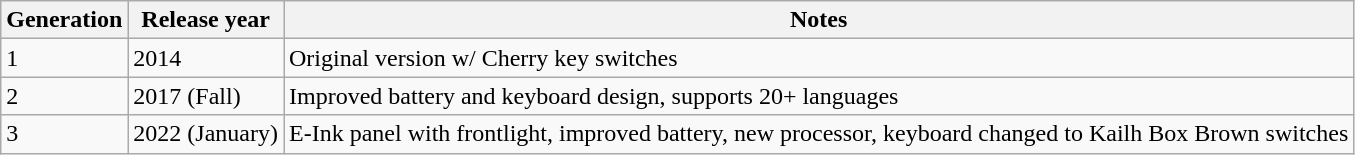<table class="wikitable">
<tr>
<th>Generation</th>
<th>Release year</th>
<th>Notes</th>
</tr>
<tr>
<td>1</td>
<td>2014</td>
<td>Original version w/ Cherry key switches</td>
</tr>
<tr>
<td>2</td>
<td>2017 (Fall)</td>
<td>Improved battery and keyboard design, supports 20+ languages</td>
</tr>
<tr>
<td>3</td>
<td>2022 (January)</td>
<td>E-Ink panel with frontlight, improved battery, new processor, keyboard changed to Kailh Box Brown switches</td>
</tr>
</table>
